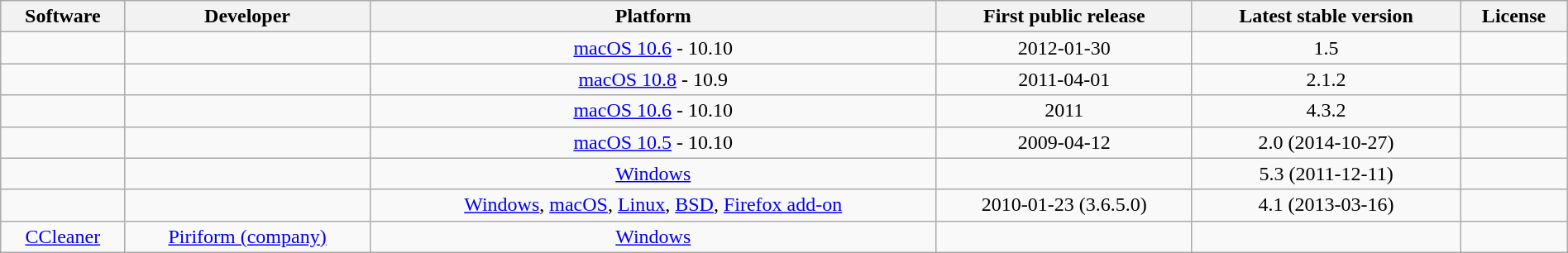<table class="wikitable" style="text-align:center; width:100%;">
<tr>
<th>Software</th>
<th>Developer</th>
<th>Platform</th>
<th>First public release</th>
<th>Latest stable version</th>
<th>License</th>
</tr>
<tr>
<td></td>
<td></td>
<td><a href='#'>macOS 10.6</a> - 10.10</td>
<td>2012-01-30</td>
<td>1.5</td>
<td></td>
</tr>
<tr>
<td></td>
<td></td>
<td><a href='#'>macOS 10.8</a> - 10.9</td>
<td>2011-04-01</td>
<td>2.1.2</td>
<td></td>
</tr>
<tr>
<td></td>
<td></td>
<td><a href='#'>macOS 10.6</a> - 10.10</td>
<td>2011</td>
<td>4.3.2</td>
<td></td>
</tr>
<tr>
<td></td>
<td></td>
<td><a href='#'>macOS 10.5</a> - 10.10</td>
<td>2009-04-12</td>
<td>2.0 (2014-10-27)</td>
<td></td>
</tr>
<tr>
<td></td>
<td></td>
<td><a href='#'>Windows</a></td>
<td></td>
<td>5.3 (2011-12-11)</td>
<td></td>
</tr>
<tr>
<td></td>
<td></td>
<td><a href='#'>Windows</a>, <a href='#'>macOS</a>, <a href='#'>Linux</a>, <a href='#'>BSD</a>, <a href='#'>Firefox add-on</a></td>
<td>2010-01-23 (3.6.5.0)</td>
<td>4.1 (2013-03-16)</td>
<td></td>
</tr>
<tr>
<td><a href='#'>CCleaner</a></td>
<td><a href='#'>Piriform (company)</a></td>
<td><a href='#'>Windows</a></td>
<td></td>
<td></td>
<td></td>
</tr>
</table>
